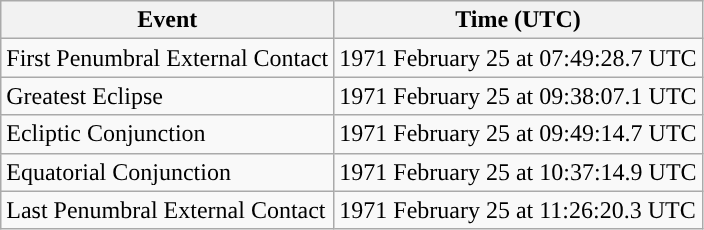<table class="wikitable">
<tr>
<th>Event</th>
<th>Time (UTC)</th>
</tr>
<tr>
<td>First Penumbral External Contact</td>
<td>1971 February 25 at 07:49:28.7 UTC</td>
</tr>
<tr>
<td>Greatest Eclipse</td>
<td>1971 February 25 at 09:38:07.1 UTC</td>
</tr>
<tr>
<td>Ecliptic Conjunction</td>
<td>1971 February 25 at 09:49:14.7 UTC</td>
</tr>
<tr>
<td>Equatorial Conjunction</td>
<td>1971 February 25 at 10:37:14.9 UTC</td>
</tr>
<tr>
<td>Last Penumbral External Contact</td>
<td>1971 February 25 at 11:26:20.3 UTC</td>
</tr>
</table>
